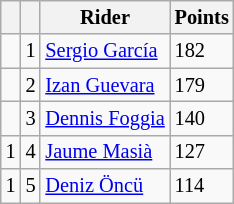<table class="wikitable" style="font-size: 85%;">
<tr>
<th></th>
<th></th>
<th>Rider</th>
<th>Points</th>
</tr>
<tr>
<td></td>
<td align=center>1</td>
<td> <a href='#'>Sergio García</a></td>
<td align=left>182</td>
</tr>
<tr>
<td></td>
<td align=center>2</td>
<td> <a href='#'>Izan Guevara</a></td>
<td align=left>179</td>
</tr>
<tr>
<td></td>
<td align=center>3</td>
<td> <a href='#'>Dennis Foggia</a></td>
<td align=left>140</td>
</tr>
<tr>
<td> 1</td>
<td align=center>4</td>
<td> <a href='#'>Jaume Masià</a></td>
<td align=left>127</td>
</tr>
<tr>
<td> 1</td>
<td align=center>5</td>
<td> <a href='#'>Deniz Öncü</a></td>
<td align=left>114</td>
</tr>
</table>
